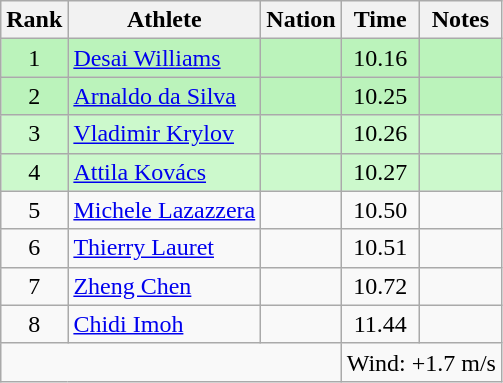<table class="wikitable sortable" style="text-align:center">
<tr>
<th>Rank</th>
<th>Athlete</th>
<th>Nation</th>
<th>Time</th>
<th>Notes</th>
</tr>
<tr style="background:#bbf3bb;">
<td>1</td>
<td align=left><a href='#'>Desai Williams</a></td>
<td align=left></td>
<td>10.16</td>
<td></td>
</tr>
<tr style="background:#bbf3bb;">
<td>2</td>
<td align=left><a href='#'>Arnaldo da Silva</a></td>
<td align=left></td>
<td>10.25</td>
<td></td>
</tr>
<tr style="background:#ccf9cc;">
<td>3</td>
<td align=left><a href='#'>Vladimir Krylov</a></td>
<td align=left></td>
<td>10.26</td>
<td></td>
</tr>
<tr style="background:#ccf9cc;">
<td>4</td>
<td align=left><a href='#'>Attila Kovács</a></td>
<td align=left></td>
<td>10.27</td>
<td></td>
</tr>
<tr>
<td>5</td>
<td align=left><a href='#'>Michele Lazazzera</a></td>
<td align=left></td>
<td>10.50</td>
<td></td>
</tr>
<tr>
<td>6</td>
<td align=left><a href='#'>Thierry Lauret</a></td>
<td align=left></td>
<td>10.51</td>
<td></td>
</tr>
<tr>
<td>7</td>
<td align=left><a href='#'>Zheng Chen</a></td>
<td align=left></td>
<td>10.72</td>
<td></td>
</tr>
<tr>
<td>8</td>
<td align=left><a href='#'>Chidi Imoh</a></td>
<td align=left></td>
<td>11.44</td>
<td></td>
</tr>
<tr class="sortbottom">
<td colspan=3></td>
<td colspan="3" style="text-align:left;">Wind: +1.7 m/s</td>
</tr>
</table>
